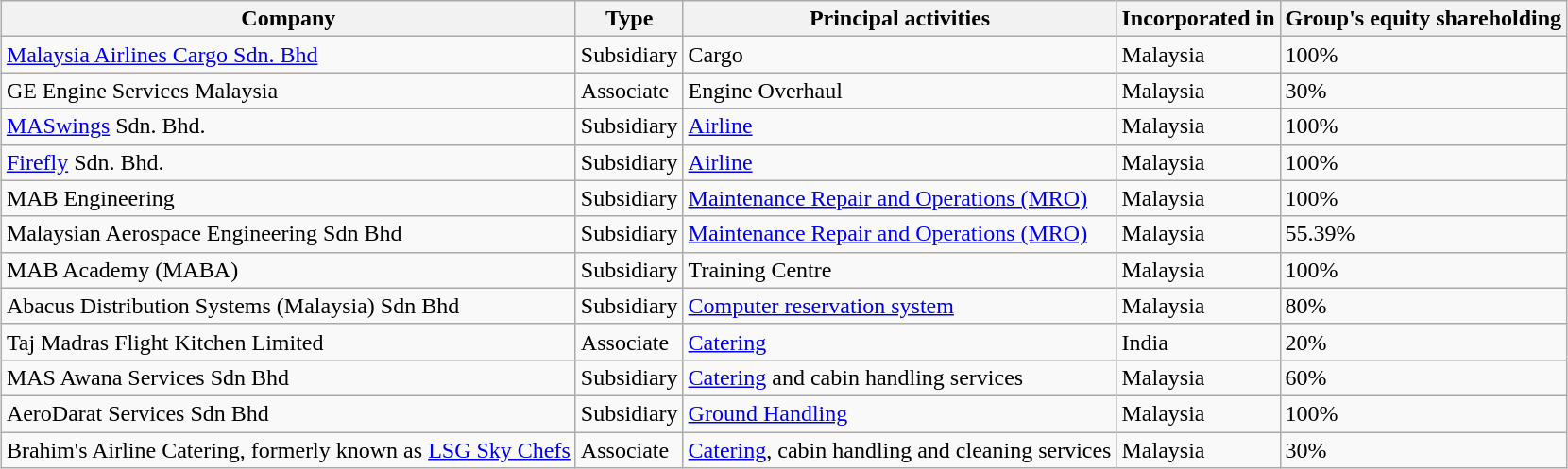<table class="wikitable" style="margin-left: auto; margin-right: auto; border: none;">
<tr>
<th>Company</th>
<th>Type</th>
<th>Principal activities</th>
<th>Incorporated in</th>
<th>Group's equity shareholding</th>
</tr>
<tr>
<td><a href='#'>Malaysia Airlines Cargo Sdn. Bhd</a></td>
<td>Subsidiary</td>
<td>Cargo</td>
<td>Malaysia</td>
<td>100%</td>
</tr>
<tr>
<td>GE Engine Services Malaysia</td>
<td>Associate</td>
<td>Engine Overhaul</td>
<td>Malaysia</td>
<td>30%</td>
</tr>
<tr>
<td><a href='#'>MASwings</a> Sdn. Bhd.</td>
<td>Subsidiary</td>
<td><a href='#'>Airline</a></td>
<td>Malaysia</td>
<td>100%</td>
</tr>
<tr>
<td><a href='#'>Firefly</a> Sdn. Bhd.</td>
<td>Subsidiary</td>
<td><a href='#'>Airline</a></td>
<td>Malaysia</td>
<td>100%</td>
</tr>
<tr>
<td>MAB Engineering</td>
<td>Subsidiary</td>
<td><a href='#'>Maintenance Repair and Operations (MRO)</a></td>
<td>Malaysia</td>
<td>100%</td>
</tr>
<tr>
<td>Malaysian Aerospace Engineering Sdn Bhd</td>
<td>Subsidiary</td>
<td><a href='#'>Maintenance Repair and Operations (MRO)</a></td>
<td>Malaysia</td>
<td>55.39%</td>
</tr>
<tr>
<td>MAB Academy (MABA)</td>
<td>Subsidiary</td>
<td>Training Centre</td>
<td>Malaysia</td>
<td>100%</td>
</tr>
<tr>
<td>Abacus Distribution Systems (Malaysia) Sdn Bhd</td>
<td>Subsidiary</td>
<td><a href='#'>Computer reservation system</a></td>
<td>Malaysia</td>
<td>80%</td>
</tr>
<tr>
<td>Taj Madras Flight Kitchen Limited</td>
<td>Associate</td>
<td><a href='#'>Catering</a></td>
<td>India</td>
<td>20%</td>
</tr>
<tr>
<td>MAS Awana Services Sdn Bhd</td>
<td>Subsidiary</td>
<td><a href='#'>Catering</a> and cabin handling services</td>
<td>Malaysia</td>
<td>60%</td>
</tr>
<tr>
<td>AeroDarat Services Sdn Bhd</td>
<td>Subsidiary</td>
<td><a href='#'>Ground Handling</a></td>
<td>Malaysia</td>
<td>100%</td>
</tr>
<tr>
<td>Brahim's Airline Catering, formerly known as <a href='#'>LSG Sky Chefs</a></td>
<td>Associate</td>
<td><a href='#'>Catering</a>, cabin handling and cleaning services</td>
<td>Malaysia</td>
<td>30%</td>
</tr>
</table>
